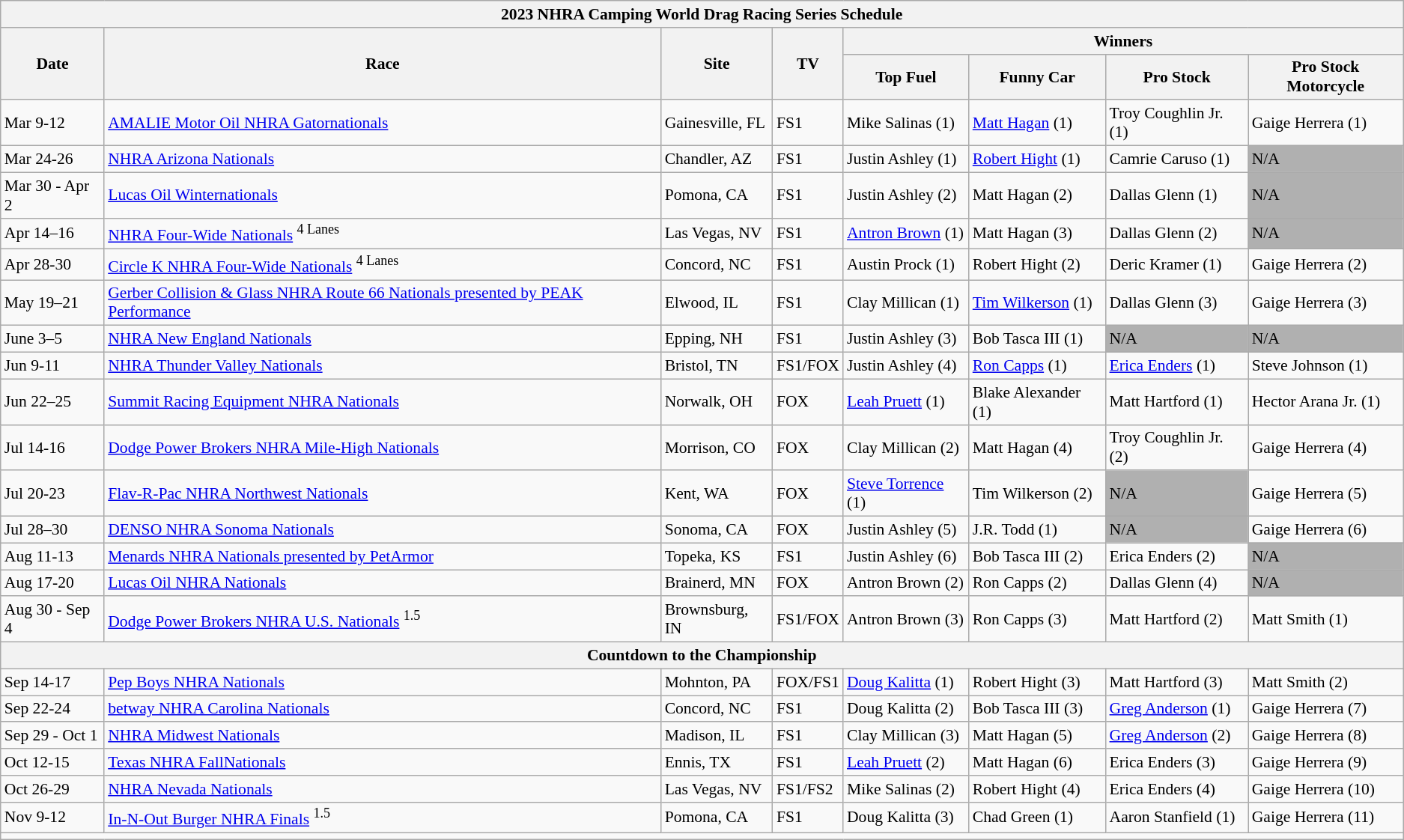<table class="wikitable" style="font-size:90%;">
<tr>
<th colspan="8">2023 NHRA Camping World Drag Racing Series Schedule</th>
</tr>
<tr>
<th rowspan="2">Date</th>
<th rowspan="2">Race</th>
<th rowspan="2">Site</th>
<th rowspan="2">TV</th>
<th colspan="4">Winners</th>
</tr>
<tr>
<th>Top Fuel</th>
<th>Funny Car</th>
<th>Pro Stock</th>
<th>Pro Stock Motorcycle</th>
</tr>
<tr>
<td>Mar 9-12</td>
<td><a href='#'>AMALIE Motor Oil NHRA Gatornationals</a></td>
<td>Gainesville, FL</td>
<td>FS1</td>
<td>Mike Salinas (1)</td>
<td><a href='#'>Matt Hagan</a> (1)</td>
<td>Troy Coughlin Jr. (1)</td>
<td>Gaige Herrera (1)</td>
</tr>
<tr>
<td>Mar 24-26</td>
<td><a href='#'>NHRA Arizona Nationals</a></td>
<td>Chandler, AZ</td>
<td>FS1</td>
<td>Justin Ashley (1)</td>
<td><a href='#'>Robert Hight</a> (1)</td>
<td>Camrie Caruso (1)</td>
<td style="background:#b0b0b0;">N/A</td>
</tr>
<tr>
<td>Mar 30 - Apr 2</td>
<td><a href='#'>Lucas Oil Winternationals</a></td>
<td>Pomona, CA</td>
<td>FS1</td>
<td>Justin Ashley (2)</td>
<td>Matt Hagan (2)</td>
<td>Dallas Glenn (1)</td>
<td style="background:#b0b0b0;">N/A</td>
</tr>
<tr>
<td>Apr 14–16</td>
<td><a href='#'>NHRA Four-Wide Nationals</a> <sup>4 Lanes</sup></td>
<td>Las Vegas, NV</td>
<td>FS1</td>
<td><a href='#'>Antron Brown</a> (1)</td>
<td>Matt Hagan (3)</td>
<td>Dallas Glenn (2)</td>
<td style="background:#b0b0b0;">N/A</td>
</tr>
<tr>
<td>Apr 28-30</td>
<td><a href='#'>Circle K NHRA Four-Wide Nationals</a> <sup>4 Lanes</sup></td>
<td>Concord, NC</td>
<td>FS1</td>
<td>Austin Prock (1)</td>
<td>Robert Hight (2)</td>
<td>Deric Kramer (1)</td>
<td>Gaige Herrera (2)</td>
</tr>
<tr>
<td>May 19–21</td>
<td><a href='#'>Gerber Collision & Glass NHRA Route 66 Nationals presented by PEAK Performance</a></td>
<td>Elwood, IL</td>
<td>FS1</td>
<td>Clay Millican (1)</td>
<td><a href='#'>Tim Wilkerson</a> (1)</td>
<td>Dallas Glenn (3)</td>
<td>Gaige Herrera (3)</td>
</tr>
<tr>
<td>June 3–5</td>
<td><a href='#'>NHRA New England Nationals</a></td>
<td>Epping, NH </td>
<td>FS1</td>
<td>Justin Ashley (3)</td>
<td>Bob Tasca III (1)</td>
<td style="background:#b0b0b0;">N/A</td>
<td style="background:#b0b0b0;">N/A</td>
</tr>
<tr>
<td>Jun 9-11</td>
<td><a href='#'>NHRA Thunder Valley Nationals</a></td>
<td>Bristol, TN</td>
<td>FS1/FOX</td>
<td>Justin Ashley (4)</td>
<td><a href='#'>Ron Capps</a> (1)</td>
<td><a href='#'>Erica Enders</a> (1)</td>
<td>Steve Johnson (1)</td>
</tr>
<tr>
<td>Jun 22–25</td>
<td><a href='#'>Summit Racing Equipment NHRA Nationals</a></td>
<td>Norwalk, OH</td>
<td>FOX</td>
<td><a href='#'>Leah Pruett</a> (1)</td>
<td>Blake Alexander (1)</td>
<td>Matt Hartford (1)</td>
<td>Hector Arana Jr. (1)</td>
</tr>
<tr>
<td>Jul 14-16</td>
<td><a href='#'>Dodge Power Brokers NHRA Mile-High Nationals</a></td>
<td>Morrison, CO</td>
<td>FOX</td>
<td>Clay Millican (2)</td>
<td>Matt Hagan (4)</td>
<td>Troy Coughlin Jr. (2)</td>
<td>Gaige Herrera (4)</td>
</tr>
<tr>
<td>Jul 20-23</td>
<td><a href='#'>Flav-R-Pac NHRA Northwest Nationals</a></td>
<td>Kent, WA</td>
<td>FOX</td>
<td><a href='#'>Steve Torrence</a> (1)</td>
<td>Tim Wilkerson (2)</td>
<td style="background:#b0b0b0;">N/A</td>
<td>Gaige Herrera (5)</td>
</tr>
<tr>
<td>Jul 28–30</td>
<td><a href='#'>DENSO NHRA Sonoma Nationals</a></td>
<td>Sonoma, CA</td>
<td>FOX</td>
<td>Justin Ashley (5)</td>
<td>J.R. Todd (1)</td>
<td style="background:#b0b0b0;">N/A</td>
<td>Gaige Herrera (6)</td>
</tr>
<tr>
<td>Aug 11-13</td>
<td><a href='#'>Menards NHRA Nationals presented by PetArmor</a></td>
<td>Topeka, KS</td>
<td>FS1</td>
<td>Justin Ashley (6)</td>
<td>Bob Tasca III (2)</td>
<td>Erica Enders (2)</td>
<td style="background:#b0b0b0;">N/A</td>
</tr>
<tr>
<td>Aug 17-20</td>
<td><a href='#'>Lucas Oil NHRA Nationals</a></td>
<td>Brainerd, MN</td>
<td>FOX</td>
<td>Antron Brown (2)</td>
<td>Ron Capps (2)</td>
<td>Dallas Glenn (4)</td>
<td style="background:#b0b0b0;">N/A</td>
</tr>
<tr>
<td>Aug 30 - Sep 4</td>
<td><a href='#'>Dodge Power Brokers NHRA U.S. Nationals</a> <sup>1.5</sup></td>
<td>Brownsburg, IN</td>
<td>FS1/FOX</td>
<td>Antron Brown (3)</td>
<td>Ron Capps (3)</td>
<td>Matt Hartford (2)</td>
<td>Matt Smith (1)</td>
</tr>
<tr>
<th colspan="10">Countdown to the Championship</th>
</tr>
<tr>
<td>Sep 14-17</td>
<td><a href='#'>Pep Boys NHRA Nationals</a></td>
<td>Mohnton, PA</td>
<td>FOX/FS1</td>
<td><a href='#'>Doug Kalitta</a> (1)</td>
<td>Robert Hight (3)</td>
<td>Matt Hartford (3)</td>
<td>Matt Smith (2)</td>
</tr>
<tr>
<td>Sep 22-24</td>
<td><a href='#'>betway NHRA Carolina Nationals</a></td>
<td>Concord, NC</td>
<td>FS1</td>
<td>Doug Kalitta (2)</td>
<td>Bob Tasca III (3)</td>
<td><a href='#'>Greg Anderson</a> (1)</td>
<td>Gaige Herrera (7)</td>
</tr>
<tr>
<td>Sep 29 - Oct 1</td>
<td><a href='#'>NHRA Midwest Nationals</a></td>
<td>Madison, IL</td>
<td>FS1</td>
<td>Clay Millican (3)</td>
<td>Matt Hagan (5)</td>
<td><a href='#'>Greg Anderson</a> (2)</td>
<td>Gaige Herrera (8)</td>
</tr>
<tr>
<td>Oct 12-15</td>
<td><a href='#'>Texas NHRA FallNationals</a></td>
<td>Ennis, TX</td>
<td>FS1</td>
<td><a href='#'>Leah Pruett</a> (2)</td>
<td>Matt Hagan (6)</td>
<td>Erica Enders (3)</td>
<td>Gaige Herrera (9)</td>
</tr>
<tr>
<td>Oct 26-29</td>
<td><a href='#'>NHRA Nevada Nationals</a></td>
<td>Las Vegas, NV</td>
<td>FS1/FS2</td>
<td>Mike Salinas (2)</td>
<td>Robert Hight (4)</td>
<td>Erica Enders (4)</td>
<td>Gaige Herrera (10)</td>
</tr>
<tr>
<td>Nov 9-12</td>
<td><a href='#'>In-N-Out Burger NHRA Finals</a> <sup>1.5</sup></td>
<td>Pomona, CA</td>
<td>FS1</td>
<td>Doug Kalitta (3)</td>
<td>Chad Green (1)</td>
<td>Aaron Stanfield (1)</td>
<td>Gaige Herrera (11)</td>
</tr>
<tr>
<td align="center" colspan="8" style="font-size: 10pt"></td>
</tr>
</table>
